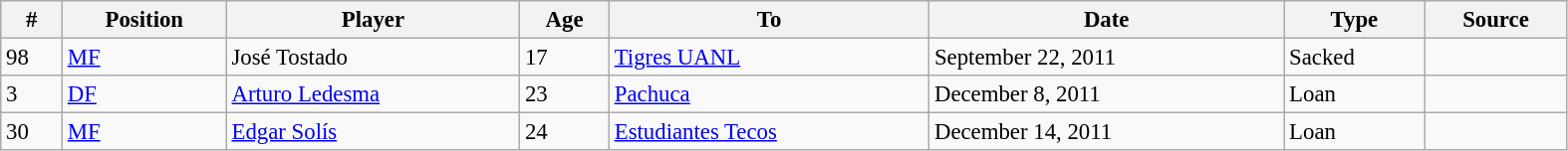<table class="wikitable sortable" style="width:83%; text-align:center; font-size:95%; text-align:left;">
<tr>
<th><strong>#</strong></th>
<th><strong>Position</strong></th>
<th><strong>Player</strong></th>
<th><strong>Age</strong></th>
<th><strong>To</strong></th>
<th><strong>Date</strong></th>
<th><strong>Type</strong></th>
<th><strong>Source</strong></th>
</tr>
<tr>
<td>98</td>
<td><a href='#'>MF</a></td>
<td> José Tostado</td>
<td>17</td>
<td> <a href='#'>Tigres UANL</a></td>
<td>September 22, 2011</td>
<td>Sacked</td>
<td></td>
</tr>
<tr>
<td>3</td>
<td><a href='#'>DF</a></td>
<td> <a href='#'>Arturo Ledesma</a></td>
<td>23</td>
<td> <a href='#'>Pachuca</a></td>
<td>December 8, 2011</td>
<td>Loan</td>
<td></td>
</tr>
<tr>
<td>30</td>
<td><a href='#'>MF</a></td>
<td> <a href='#'>Edgar Solís</a></td>
<td>24</td>
<td> <a href='#'>Estudiantes Tecos</a></td>
<td>December 14, 2011</td>
<td>Loan</td>
<td></td>
</tr>
</table>
